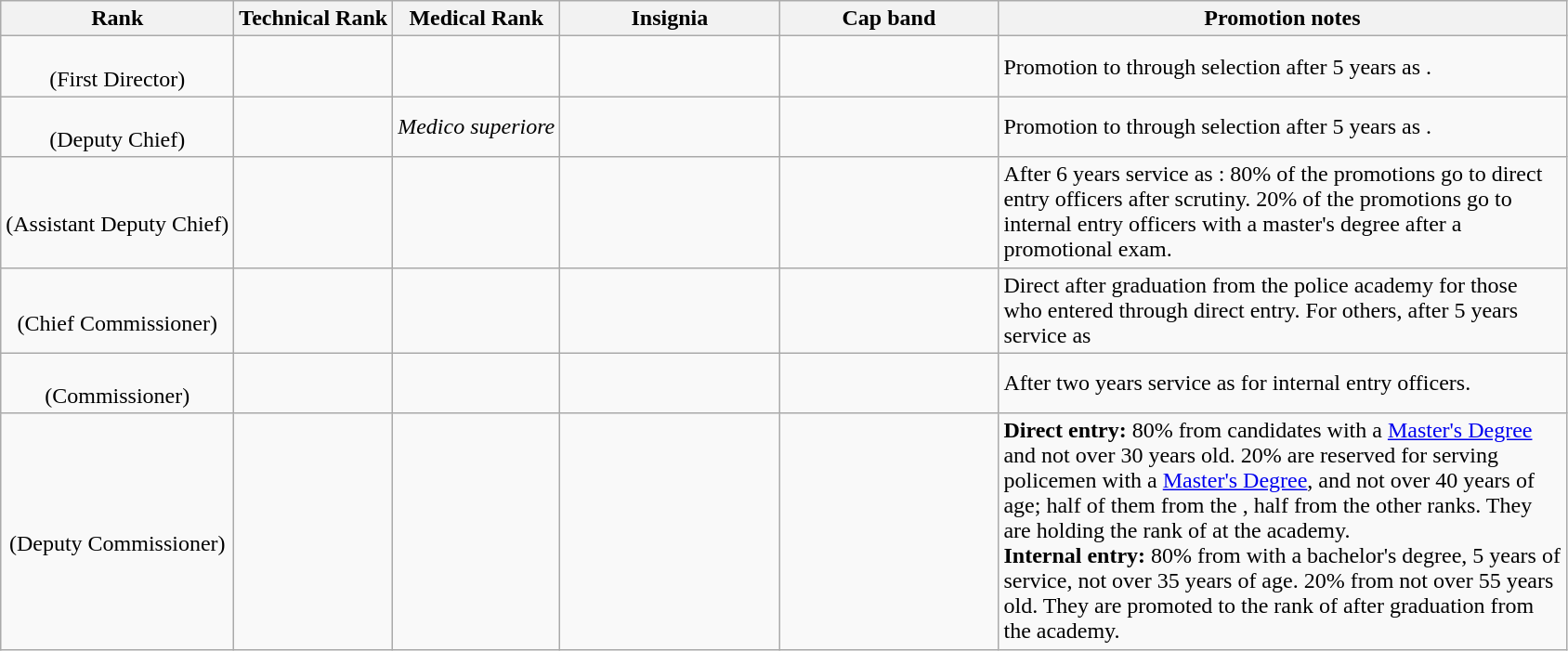<table class="wikitable" style="text-align:center;">
<tr>
<th>Rank</th>
<th>Technical Rank</th>
<th>Medical Rank</th>
<th width="150px">Insignia</th>
<th width="150px">Cap band</th>
<th width="400px">Promotion notes</th>
</tr>
<tr>
<td><br>(First Director)</td>
<td></td>
<td></td>
<td></td>
<td></td>
<td style="text-align:left;">Promotion to  through selection after 5 years as .</td>
</tr>
<tr>
<td><br>(Deputy Chief)</td>
<td></td>
<td><em>Medico superiore</em></td>
<td></td>
<td></td>
<td style="text-align:left;">Promotion to  through selection after 5 years as .</td>
</tr>
<tr>
<td><br>(Assistant Deputy Chief)</td>
<td></td>
<td></td>
<td></td>
<td></td>
<td style="text-align:left;">After 6 years service as : 80% of the promotions go to direct entry officers after scrutiny. 20% of the promotions go to internal entry officers with a master's degree after a promotional exam.</td>
</tr>
<tr>
<td><br>(Chief Commissioner)</td>
<td></td>
<td></td>
<td></td>
<td></td>
<td style="text-align:left;">Direct after graduation from the police academy for those who entered through direct entry. For others, after 5 years service as </td>
</tr>
<tr>
<td><br>(Commissioner)</td>
<td></td>
<td></td>
<td></td>
<td></td>
<td style="text-align:left;">After two years service as  for internal entry officers.</td>
</tr>
<tr>
<td><br>(Deputy Commissioner)</td>
<td></td>
<td></td>
<td></td>
<td></td>
<td style="text-align:left;"><strong>Direct entry:</strong> 80%  from candidates with a <a href='#'>Master's Degree</a> and not over 30 years old. 20% are reserved for serving policemen with a <a href='#'>Master's Degree</a>, and not over 40 years of age; half of them from the , half from the other ranks. They are holding the rank of  at the academy.<br><strong>Internal entry:</strong> 80% from  with a bachelor's degree, 5 years of service, not over 35 years of age. 20% from  not over 55 years old. They are promoted to the rank of  after graduation from the academy.</td>
</tr>
</table>
